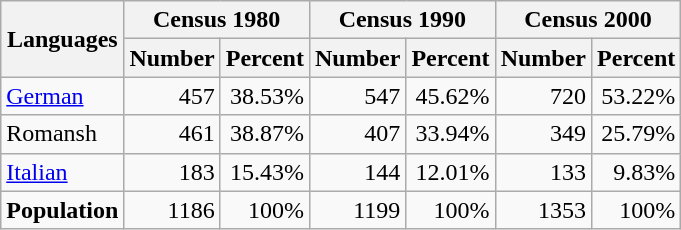<table class="wikitable">
<tr ---->
<th rowspan="2">Languages</th>
<th colspan="2">Census 1980</th>
<th colspan="2">Census 1990</th>
<th colspan="2">Census 2000</th>
</tr>
<tr ---->
<th>Number</th>
<th>Percent</th>
<th>Number</th>
<th>Percent</th>
<th>Number</th>
<th>Percent</th>
</tr>
<tr ---->
<td><a href='#'>German</a></td>
<td align=right>457</td>
<td align=right>38.53%</td>
<td align=right>547</td>
<td align=right>45.62%</td>
<td align=right>720</td>
<td align=right>53.22%</td>
</tr>
<tr ---->
<td>Romansh</td>
<td align=right>461</td>
<td align=right>38.87%</td>
<td align=right>407</td>
<td align=right>33.94%</td>
<td align=right>349</td>
<td align=right>25.79%</td>
</tr>
<tr ---->
<td><a href='#'>Italian</a></td>
<td align=right>183</td>
<td align=right>15.43%</td>
<td align=right>144</td>
<td align=right>12.01%</td>
<td align=right>133</td>
<td align=right>9.83%</td>
</tr>
<tr ---->
<td><strong>Population</strong></td>
<td align=right>1186</td>
<td align=right>100%</td>
<td align=right>1199</td>
<td align=right>100%</td>
<td align=right>1353</td>
<td align=right>100%</td>
</tr>
</table>
